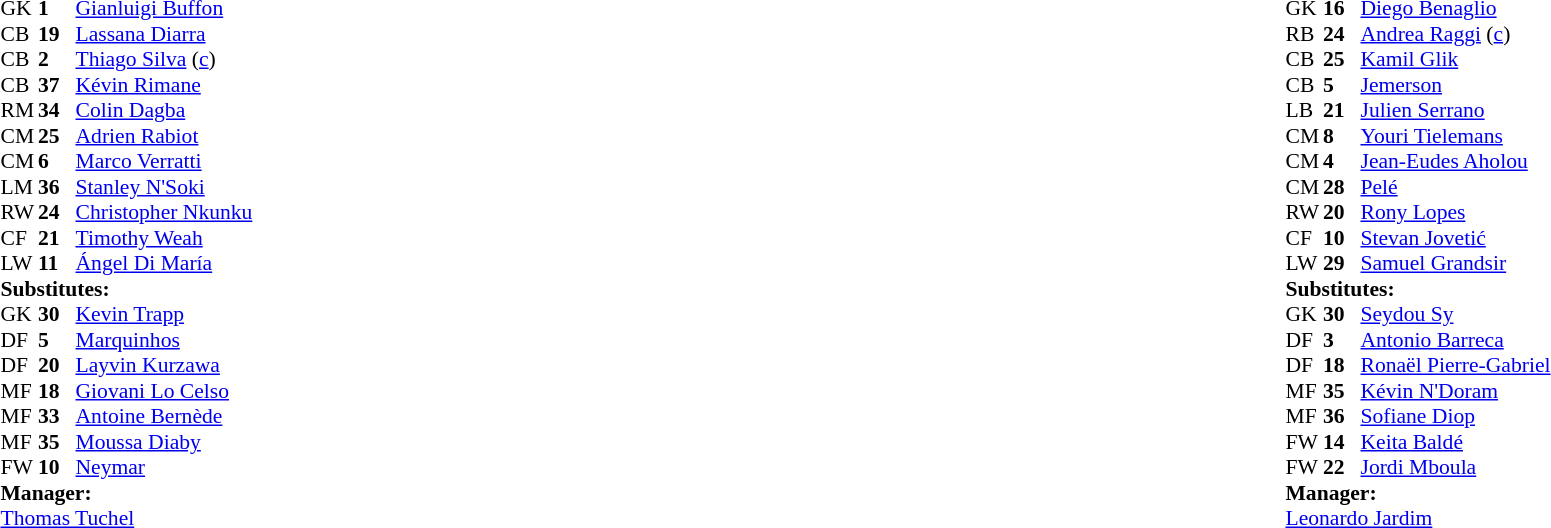<table width="100%">
<tr>
<td valign="top" width="40%"><br><table style="font-size:90%" cellspacing="0" cellpadding="0">
<tr>
<th width=25></th>
<th width=25></th>
</tr>
<tr>
<td>GK</td>
<td><strong>1</strong></td>
<td> <a href='#'>Gianluigi Buffon</a></td>
</tr>
<tr>
<td>CB</td>
<td><strong>19</strong></td>
<td> <a href='#'>Lassana Diarra</a></td>
<td></td>
<td></td>
</tr>
<tr>
<td>CB</td>
<td><strong>2</strong></td>
<td> <a href='#'>Thiago Silva</a> (<a href='#'>c</a>)</td>
<td></td>
<td></td>
</tr>
<tr>
<td>CB</td>
<td><strong>37</strong></td>
<td> <a href='#'>Kévin Rimane</a></td>
</tr>
<tr>
<td>RM</td>
<td><strong>34</strong></td>
<td> <a href='#'>Colin Dagba</a></td>
</tr>
<tr>
<td>CM</td>
<td><strong>25</strong></td>
<td> <a href='#'>Adrien Rabiot</a></td>
</tr>
<tr>
<td>CM</td>
<td><strong>6</strong></td>
<td> <a href='#'>Marco Verratti</a></td>
<td></td>
<td></td>
</tr>
<tr>
<td>LM</td>
<td><strong>36</strong></td>
<td> <a href='#'>Stanley N'Soki</a></td>
</tr>
<tr>
<td>RW</td>
<td><strong>24</strong></td>
<td> <a href='#'>Christopher Nkunku</a></td>
</tr>
<tr>
<td>CF</td>
<td><strong>21</strong></td>
<td> <a href='#'>Timothy Weah</a></td>
</tr>
<tr>
<td>LW</td>
<td><strong>11</strong></td>
<td> <a href='#'>Ángel Di María</a></td>
</tr>
<tr>
<td colspan=3><strong>Substitutes:</strong></td>
</tr>
<tr>
<td>GK</td>
<td><strong>30</strong></td>
<td> <a href='#'>Kevin Trapp</a></td>
</tr>
<tr>
<td>DF</td>
<td><strong>5</strong></td>
<td> <a href='#'>Marquinhos</a></td>
<td></td>
<td></td>
</tr>
<tr>
<td>DF</td>
<td><strong>20</strong></td>
<td> <a href='#'>Layvin Kurzawa</a></td>
</tr>
<tr>
<td>MF</td>
<td><strong>18</strong></td>
<td> <a href='#'>Giovani Lo Celso</a></td>
</tr>
<tr>
<td>MF</td>
<td><strong>33</strong></td>
<td> <a href='#'>Antoine Bernède</a></td>
<td></td>
<td></td>
</tr>
<tr>
<td>MF</td>
<td><strong>35</strong></td>
<td> <a href='#'>Moussa Diaby</a></td>
</tr>
<tr>
<td>FW</td>
<td><strong>10</strong></td>
<td> <a href='#'>Neymar</a></td>
<td></td>
<td></td>
</tr>
<tr>
<td colspan=3><strong>Manager:</strong></td>
</tr>
<tr>
<td colspan=3> <a href='#'>Thomas Tuchel</a></td>
</tr>
</table>
</td>
<td valign="top"></td>
<td valign="top" width="50%"><br><table style="font-size:90%; margin:auto" cellspacing="0" cellpadding="0">
<tr>
<th width=25></th>
<th width=25></th>
</tr>
<tr>
<td>GK</td>
<td><strong>16</strong></td>
<td> <a href='#'>Diego Benaglio</a></td>
</tr>
<tr>
<td>RB</td>
<td><strong>24</strong></td>
<td> <a href='#'>Andrea Raggi</a> (<a href='#'>c</a>)</td>
<td></td>
</tr>
<tr>
<td>CB</td>
<td><strong>25</strong></td>
<td> <a href='#'>Kamil Glik</a></td>
</tr>
<tr>
<td>CB</td>
<td><strong>5</strong></td>
<td> <a href='#'>Jemerson</a></td>
<td></td>
</tr>
<tr>
<td>LB</td>
<td><strong>21</strong></td>
<td> <a href='#'>Julien Serrano</a></td>
</tr>
<tr>
<td>CM</td>
<td><strong>8</strong></td>
<td> <a href='#'>Youri Tielemans</a></td>
</tr>
<tr>
<td>CM</td>
<td><strong>4</strong></td>
<td> <a href='#'>Jean-Eudes Aholou</a></td>
</tr>
<tr>
<td>CM</td>
<td><strong>28</strong></td>
<td> <a href='#'>Pelé</a></td>
<td></td>
<td></td>
</tr>
<tr>
<td>RW</td>
<td><strong>20</strong></td>
<td> <a href='#'>Rony Lopes</a></td>
<td></td>
<td></td>
</tr>
<tr>
<td>CF</td>
<td><strong>10</strong></td>
<td> <a href='#'>Stevan Jovetić</a></td>
</tr>
<tr>
<td>LW</td>
<td><strong>29</strong></td>
<td> <a href='#'>Samuel Grandsir</a></td>
<td></td>
<td></td>
</tr>
<tr>
<td colspan=3><strong>Substitutes:</strong></td>
</tr>
<tr>
<td>GK</td>
<td><strong>30</strong></td>
<td> <a href='#'>Seydou Sy</a></td>
</tr>
<tr>
<td>DF</td>
<td><strong>3</strong></td>
<td> <a href='#'>Antonio Barreca</a></td>
</tr>
<tr>
<td>DF</td>
<td><strong>18</strong></td>
<td> <a href='#'>Ronaël Pierre-Gabriel</a></td>
</tr>
<tr>
<td>MF</td>
<td><strong>35</strong></td>
<td> <a href='#'>Kévin N'Doram</a></td>
</tr>
<tr>
<td>MF</td>
<td><strong>36</strong></td>
<td> <a href='#'>Sofiane Diop</a></td>
<td></td>
<td></td>
</tr>
<tr>
<td>FW</td>
<td><strong>14</strong></td>
<td> <a href='#'>Keita Baldé</a></td>
<td></td>
<td></td>
</tr>
<tr>
<td>FW</td>
<td><strong>22</strong></td>
<td> <a href='#'>Jordi Mboula</a></td>
<td></td>
<td></td>
</tr>
<tr>
<td colspan=3><strong>Manager:</strong></td>
</tr>
<tr>
<td colspan=3> <a href='#'>Leonardo Jardim</a></td>
</tr>
</table>
</td>
</tr>
</table>
